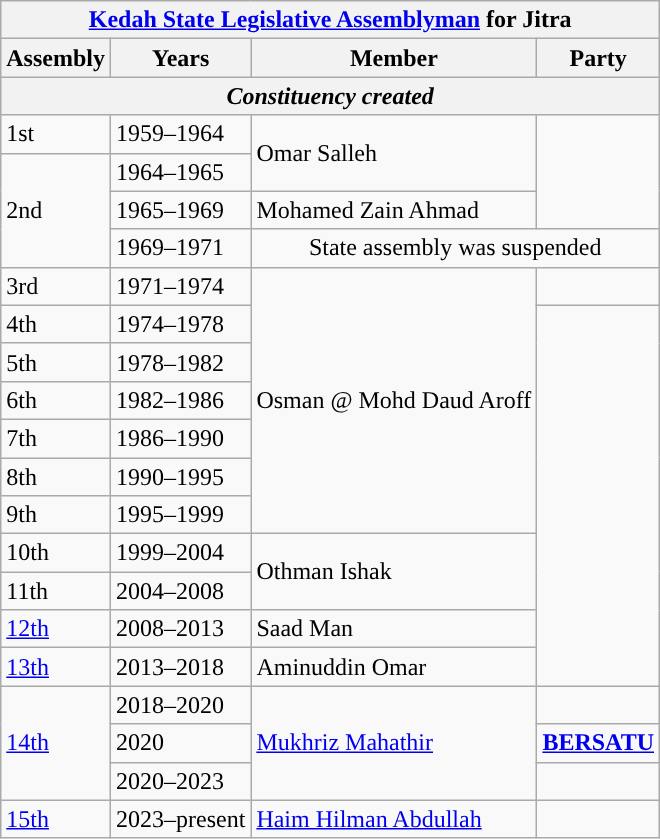<table class="wikitable">
<tr>
<th colspan="4"><a href='#'>Kedah State Legislative Assemblyman</a> for Jitra</th>
</tr>
<tr>
<th>Assembly</th>
<th>Years</th>
<th>Member</th>
<th>Party</th>
</tr>
<tr>
<th colspan="4" align="center"><em>Constituency created</em></th>
</tr>
<tr>
<td>1st</td>
<td>1959–1964</td>
<td rowspan="2">Omar Salleh</td>
<td rowspan="3"></td>
</tr>
<tr>
<td rowspan="3">2nd</td>
<td>1964–1965</td>
</tr>
<tr>
<td>1965–1969</td>
<td>Mohamed Zain Ahmad</td>
</tr>
<tr>
<td>1969–1971</td>
<td colspan="2" align="center">State assembly was suspended</td>
</tr>
<tr>
<td>3rd</td>
<td>1971–1974</td>
<td rowspan="7">Osman @ Mohd Daud Aroff</td>
<td></td>
</tr>
<tr>
<td>4th</td>
<td>1974–1978</td>
<td rowspan="10"></td>
</tr>
<tr>
<td>5th</td>
<td>1978–1982</td>
</tr>
<tr>
<td>6th</td>
<td>1982–1986</td>
</tr>
<tr>
<td>7th</td>
<td>1986–1990</td>
</tr>
<tr>
<td>8th</td>
<td>1990–1995</td>
</tr>
<tr>
<td>9th</td>
<td>1995–1999</td>
</tr>
<tr>
<td>10th</td>
<td>1999–2004</td>
<td rowspan="2">Othman Ishak</td>
</tr>
<tr>
<td>11th</td>
<td>2004–2008</td>
</tr>
<tr>
<td><a href='#'>12th</a></td>
<td>2008–2013</td>
<td>Saad Man</td>
</tr>
<tr>
<td><a href='#'>13th</a></td>
<td>2013–2018</td>
<td>Aminuddin Omar</td>
</tr>
<tr>
<td rowspan="3"><a href='#'>14th</a></td>
<td>2018–2020</td>
<td rowspan="3"><a href='#'>Mukhriz Mahathir</a></td>
<td></td>
</tr>
<tr>
<td>2020</td>
<td><strong><a href='#'>BERSATU</a></strong></td>
</tr>
<tr>
<td>2020–2023</td>
<td></td>
</tr>
<tr>
<td><a href='#'>15th</a></td>
<td>2023–present</td>
<td><a href='#'>Haim Hilman Abdullah</a></td>
<td></td>
</tr>
</table>
